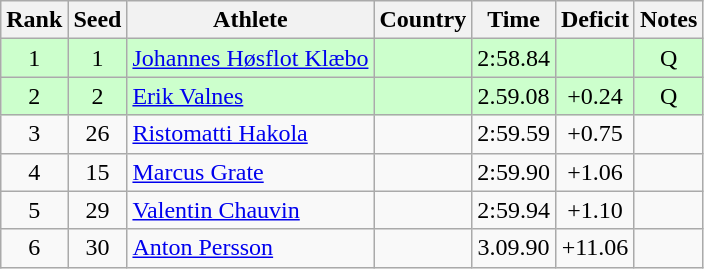<table class="wikitable sortable" style="text-align:center">
<tr>
<th>Rank</th>
<th>Seed</th>
<th>Athlete</th>
<th>Country</th>
<th>Time</th>
<th>Deficit</th>
<th>Notes</th>
</tr>
<tr bgcolor=ccffcc>
<td>1</td>
<td>1</td>
<td align=left><a href='#'>Johannes Høsflot Klæbo</a></td>
<td align=left></td>
<td>2:58.84</td>
<td></td>
<td>Q</td>
</tr>
<tr bgcolor=ccffcc>
<td>2</td>
<td>2</td>
<td align=left><a href='#'>Erik Valnes</a></td>
<td align=left></td>
<td>2.59.08</td>
<td>+0.24</td>
<td>Q</td>
</tr>
<tr>
<td>3</td>
<td>26</td>
<td align=left><a href='#'>Ristomatti Hakola</a></td>
<td align=left></td>
<td>2:59.59</td>
<td>+0.75</td>
<td></td>
</tr>
<tr>
<td>4</td>
<td>15</td>
<td align=left><a href='#'>Marcus Grate</a></td>
<td align=left></td>
<td>2:59.90</td>
<td>+1.06</td>
<td></td>
</tr>
<tr>
<td>5</td>
<td>29</td>
<td align=left><a href='#'>Valentin Chauvin</a></td>
<td align=left></td>
<td>2:59.94</td>
<td>+1.10</td>
<td></td>
</tr>
<tr>
<td>6</td>
<td>30</td>
<td align=left><a href='#'>Anton Persson</a></td>
<td align=left></td>
<td>3.09.90</td>
<td>+11.06</td>
<td></td>
</tr>
</table>
